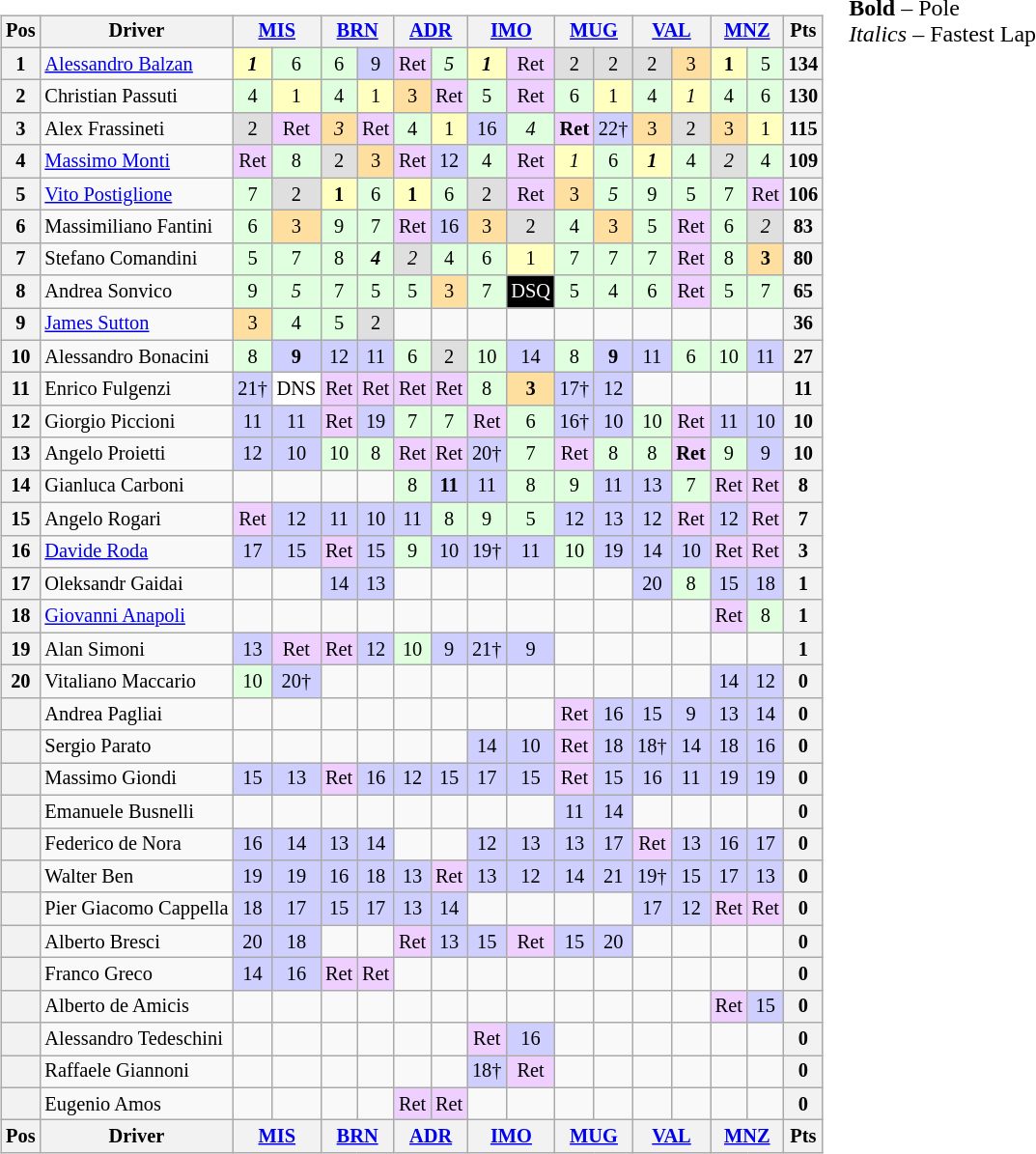<table>
<tr>
<td><br><table class="wikitable" style="font-size:85%; text-align:center">
<tr valign="top">
<th valign="middle">Pos</th>
<th valign="middle">Driver</th>
<th colspan=2><a href='#'>MIS</a><br></th>
<th colspan=2><a href='#'>BRN</a><br></th>
<th colspan=2><a href='#'>ADR</a><br></th>
<th colspan=2><a href='#'>IMO</a><br></th>
<th colspan=2><a href='#'>MUG</a><br></th>
<th colspan=2><a href='#'>VAL</a><br></th>
<th colspan=2><a href='#'>MNZ</a><br></th>
<th valign="middle">Pts</th>
</tr>
<tr>
<th>1</th>
<td align=left> <a href='#'>Alessandro Balzan</a></td>
<td style="background:#ffffbf;"><strong><em>1</em></strong></td>
<td style="background:#dfffdf;">6</td>
<td style="background:#dfffdf;">6</td>
<td style="background:#cfcfff;">9</td>
<td style="background:#efcfff;">Ret</td>
<td style="background:#dfffdf;"><em>5</em></td>
<td style="background:#ffffbf;"><strong><em>1</em></strong></td>
<td style="background:#efcfff;">Ret</td>
<td style="background:#dfdfdf;">2</td>
<td style="background:#dfdfdf;">2</td>
<td style="background:#dfdfdf;">2</td>
<td style="background:#ffdf9f;">3</td>
<td style="background:#ffffbf;"><strong>1</strong></td>
<td style="background:#dfffdf;">5</td>
<th>134</th>
</tr>
<tr>
<th>2</th>
<td align=left> Christian Passuti</td>
<td style="background:#dfffdf;">4</td>
<td style="background:#ffffbf;">1</td>
<td style="background:#dfffdf;">4</td>
<td style="background:#ffffbf;">1</td>
<td style="background:#ffdf9f;">3</td>
<td style="background:#efcfff;">Ret</td>
<td style="background:#dfffdf;">5</td>
<td style="background:#efcfff;">Ret</td>
<td style="background:#dfffdf;">6</td>
<td style="background:#ffffbf;">1</td>
<td style="background:#dfffdf;">4</td>
<td style="background:#ffffbf;"><em>1</em></td>
<td style="background:#dfffdf;">4</td>
<td style="background:#dfffdf;">6</td>
<th>130</th>
</tr>
<tr>
<th>3</th>
<td align=left> Alex Frassineti</td>
<td style="background:#dfdfdf;">2</td>
<td style="background:#efcfff;">Ret</td>
<td style="background:#ffdf9f;"><em>3</em></td>
<td style="background:#efcfff;">Ret</td>
<td style="background:#dfffdf;">4</td>
<td style="background:#ffffbf;">1</td>
<td style="background:#cfcfff;">16</td>
<td style="background:#dfffdf;"><em>4</em></td>
<td style="background:#efcfff;"><strong>Ret</strong></td>
<td style="background:#cfcfff;">22†</td>
<td style="background:#ffdf9f;">3</td>
<td style="background:#dfdfdf;">2</td>
<td style="background:#ffdf9f;">3</td>
<td style="background:#ffffbf;">1</td>
<th>115</th>
</tr>
<tr>
<th>4</th>
<td align=left> <a href='#'>Massimo Monti</a></td>
<td style="background:#efcfff;">Ret</td>
<td style="background:#dfffdf;">8</td>
<td style="background:#dfdfdf;">2</td>
<td style="background:#ffdf9f;">3</td>
<td style="background:#efcfff;">Ret</td>
<td style="background:#cfcfff;">12</td>
<td style="background:#dfffdf;">4</td>
<td style="background:#efcfff;">Ret</td>
<td style="background:#ffffbf;"><em>1</em></td>
<td style="background:#dfffdf;">6</td>
<td style="background:#ffffbf;"><strong><em>1</em></strong></td>
<td style="background:#dfffdf;">4</td>
<td style="background:#dfdfdf;"><em>2</em></td>
<td style="background:#dfffdf;">4</td>
<th>109</th>
</tr>
<tr>
<th>5</th>
<td align=left> <a href='#'>Vito Postiglione</a></td>
<td style="background:#dfffdf;">7</td>
<td style="background:#dfdfdf;">2</td>
<td style="background:#ffffbf;"><strong>1</strong></td>
<td style="background:#dfffdf;">6</td>
<td style="background:#ffffbf;"><strong>1</strong></td>
<td style="background:#dfffdf;">6</td>
<td style="background:#dfdfdf;">2</td>
<td style="background:#efcfff;">Ret</td>
<td style="background:#ffdf9f;">3</td>
<td style="background:#dfffdf;"><em>5</em></td>
<td style="background:#dfffdf;">9</td>
<td style="background:#dfffdf;">5</td>
<td style="background:#dfffdf;">7</td>
<td style="background:#efcfff;">Ret</td>
<th>106</th>
</tr>
<tr>
<th>6</th>
<td align=left> Massimiliano Fantini</td>
<td style="background:#dfffdf;">6</td>
<td style="background:#ffdf9f;">3</td>
<td style="background:#dfffdf;">9</td>
<td style="background:#dfffdf;">7</td>
<td style="background:#efcfff;">Ret</td>
<td style="background:#cfcfff;">16</td>
<td style="background:#ffdf9f;">3</td>
<td style="background:#dfdfdf;">2</td>
<td style="background:#dfffdf;">4</td>
<td style="background:#ffdf9f;">3</td>
<td style="background:#dfffdf;">5</td>
<td style="background:#efcfff;">Ret</td>
<td style="background:#dfffdf;">6</td>
<td style="background:#dfdfdf;"><em>2</em></td>
<th>83</th>
</tr>
<tr>
<th>7</th>
<td align=left> Stefano Comandini</td>
<td style="background:#dfffdf;">5</td>
<td style="background:#dfffdf;">7</td>
<td style="background:#dfffdf;">8</td>
<td style="background:#dfffdf;"><strong><em>4</em></strong></td>
<td style="background:#dfdfdf;"><em>2</em></td>
<td style="background:#dfffdf;">4</td>
<td style="background:#dfffdf;">6</td>
<td style="background:#ffffbf;">1</td>
<td style="background:#dfffdf;">7</td>
<td style="background:#dfffdf;">7</td>
<td style="background:#dfffdf;">7</td>
<td style="background:#efcfff;">Ret</td>
<td style="background:#dfffdf;">8</td>
<td style="background:#ffdf9f;"><strong>3</strong></td>
<th>80</th>
</tr>
<tr>
<th>8</th>
<td align=left> Andrea Sonvico</td>
<td style="background:#dfffdf;">9</td>
<td style="background:#dfffdf;"><em>5</em></td>
<td style="background:#dfffdf;">7</td>
<td style="background:#dfffdf;">5</td>
<td style="background:#dfffdf;">5</td>
<td style="background:#ffdf9f;">3</td>
<td style="background:#dfffdf;">7</td>
<td style="background:#000000; color:white;">DSQ</td>
<td style="background:#dfffdf;">5</td>
<td style="background:#dfffdf;">4</td>
<td style="background:#dfffdf;">6</td>
<td style="background:#efcfff;">Ret</td>
<td style="background:#dfffdf;">5</td>
<td style="background:#dfffdf;">7</td>
<th>65</th>
</tr>
<tr>
<th>9</th>
<td align=left> <a href='#'>James Sutton</a></td>
<td style="background:#ffdf9f;">3</td>
<td style="background:#dfffdf;">4</td>
<td style="background:#dfffdf;">5</td>
<td style="background:#dfdfdf;">2</td>
<td></td>
<td></td>
<td></td>
<td></td>
<td></td>
<td></td>
<td></td>
<td></td>
<td></td>
<td></td>
<th>36</th>
</tr>
<tr>
<th>10</th>
<td align=left> Alessandro Bonacini</td>
<td style="background:#dfffdf;">8</td>
<td style="background:#cfcfff;"><strong>9</strong></td>
<td style="background:#cfcfff;">12</td>
<td style="background:#cfcfff;">11</td>
<td style="background:#dfffdf;">6</td>
<td style="background:#dfdfdf;">2</td>
<td style="background:#dfffdf;">10</td>
<td style="background:#cfcfff;">14</td>
<td style="background:#dfffdf;">8</td>
<td style="background:#cfcfff;"><strong>9</strong></td>
<td style="background:#cfcfff;">11</td>
<td style="background:#dfffdf;">6</td>
<td style="background:#dfffdf;">10</td>
<td style="background:#cfcfff;">11</td>
<th>27</th>
</tr>
<tr>
<th>11</th>
<td align=left> Enrico Fulgenzi</td>
<td style="background:#cfcfff;">21†</td>
<td style="background:#ffffff;">DNS</td>
<td style="background:#efcfff;">Ret</td>
<td style="background:#efcfff;">Ret</td>
<td style="background:#efcfff;">Ret</td>
<td style="background:#efcfff;">Ret</td>
<td style="background:#dfffdf;">8</td>
<td style="background:#ffdf9f;"><strong>3</strong></td>
<td style="background:#cfcfff;">17†</td>
<td style="background:#cfcfff;">12</td>
<td></td>
<td></td>
<td></td>
<td></td>
<th>11</th>
</tr>
<tr>
<th>12</th>
<td align=left> Giorgio Piccioni</td>
<td style="background:#cfcfff;">11</td>
<td style="background:#cfcfff;">11</td>
<td style="background:#efcfff;">Ret</td>
<td style="background:#cfcfff;">19</td>
<td style="background:#dfffdf;">7</td>
<td style="background:#dfffdf;">7</td>
<td style="background:#efcfff;">Ret</td>
<td style="background:#dfffdf;">6</td>
<td style="background:#cfcfff;">16†</td>
<td style="background:#cfcfff;">10</td>
<td style="background:#dfffdf;">10</td>
<td style="background:#efcfff;">Ret</td>
<td style="background:#cfcfff;">11</td>
<td style="background:#cfcfff;">10</td>
<th>10</th>
</tr>
<tr>
<th>13</th>
<td align=left> Angelo Proietti</td>
<td style="background:#cfcfff;">12</td>
<td style="background:#cfcfff;">10</td>
<td style="background:#dfffdf;">10</td>
<td style="background:#dfffdf;">8</td>
<td style="background:#efcfff;">Ret</td>
<td style="background:#efcfff;">Ret</td>
<td style="background:#cfcfff;">20†</td>
<td style="background:#dfffdf;">7</td>
<td style="background:#efcfff;">Ret</td>
<td style="background:#dfffdf;">8</td>
<td style="background:#dfffdf;">8</td>
<td style="background:#efcfff;"><strong>Ret</strong></td>
<td style="background:#dfffdf;">9</td>
<td style="background:#cfcfff;">9</td>
<th>10</th>
</tr>
<tr>
<th>14</th>
<td align=left> Gianluca Carboni</td>
<td></td>
<td></td>
<td></td>
<td></td>
<td style="background:#dfffdf;">8</td>
<td style="background:#cfcfff;"><strong>11</strong></td>
<td style="background:#cfcfff;">11</td>
<td style="background:#dfffdf;">8</td>
<td style="background:#dfffdf;">9</td>
<td style="background:#cfcfff;">11</td>
<td style="background:#cfcfff;">13</td>
<td style="background:#dfffdf;">7</td>
<td style="background:#efcfff;">Ret</td>
<td style="background:#efcfff;">Ret</td>
<th>8</th>
</tr>
<tr>
<th>15</th>
<td align=left> Angelo Rogari</td>
<td style="background:#efcfff;">Ret</td>
<td style="background:#cfcfff;">12</td>
<td style="background:#cfcfff;">11</td>
<td style="background:#cfcfff;">10</td>
<td style="background:#cfcfff;">11</td>
<td style="background:#dfffdf;">8</td>
<td style="background:#dfffdf;">9</td>
<td style="background:#dfffdf;">5</td>
<td style="background:#cfcfff;">12</td>
<td style="background:#cfcfff;">13</td>
<td style="background:#cfcfff;">12</td>
<td style="background:#efcfff;">Ret</td>
<td style="background:#cfcfff;">12</td>
<td style="background:#efcfff;">Ret</td>
<th>7</th>
</tr>
<tr>
<th>16</th>
<td align=left> <a href='#'>Davide Roda</a></td>
<td style="background:#cfcfff;">17</td>
<td style="background:#cfcfff;">15</td>
<td style="background:#efcfff;">Ret</td>
<td style="background:#cfcfff;">15</td>
<td style="background:#dfffdf;">9</td>
<td style="background:#cfcfff;">10</td>
<td style="background:#cfcfff;">19†</td>
<td style="background:#cfcfff;">11</td>
<td style="background:#dfffdf;">10</td>
<td style="background:#cfcfff;">19</td>
<td style="background:#cfcfff;">14</td>
<td style="background:#cfcfff;">10</td>
<td style="background:#efcfff;">Ret</td>
<td style="background:#efcfff;">Ret</td>
<th>3</th>
</tr>
<tr>
<th>17</th>
<td align=left> Oleksandr Gaidai</td>
<td></td>
<td></td>
<td style="background:#cfcfff;">14</td>
<td style="background:#cfcfff;">13</td>
<td></td>
<td></td>
<td></td>
<td></td>
<td></td>
<td></td>
<td style="background:#cfcfff;">20</td>
<td style="background:#dfffdf;">8</td>
<td style="background:#cfcfff;">15</td>
<td style="background:#cfcfff;">18</td>
<th>1</th>
</tr>
<tr>
<th>18</th>
<td align=left> <a href='#'>Giovanni Anapoli</a></td>
<td></td>
<td></td>
<td></td>
<td></td>
<td></td>
<td></td>
<td></td>
<td></td>
<td></td>
<td></td>
<td></td>
<td></td>
<td style="background:#efcfff;">Ret</td>
<td style="background:#dfffdf;">8</td>
<th>1</th>
</tr>
<tr>
<th>19</th>
<td align=left> Alan Simoni</td>
<td style="background:#cfcfff;">13</td>
<td style="background:#efcfff;">Ret</td>
<td style="background:#efcfff;">Ret</td>
<td style="background:#cfcfff;">12</td>
<td style="background:#dfffdf;">10</td>
<td style="background:#cfcfff;">9</td>
<td style="background:#cfcfff;">21†</td>
<td style="background:#cfcfff;">9</td>
<td></td>
<td></td>
<td></td>
<td></td>
<td></td>
<td></td>
<th>1</th>
</tr>
<tr>
<th>20</th>
<td align=left> Vitaliano Maccario</td>
<td style="background:#dfffdf;">10</td>
<td style="background:#cfcfff;">20†</td>
<td></td>
<td></td>
<td></td>
<td></td>
<td></td>
<td></td>
<td></td>
<td></td>
<td></td>
<td></td>
<td style="background:#cfcfff;">14</td>
<td style="background:#cfcfff;">12</td>
<th>0</th>
</tr>
<tr>
<th></th>
<td align=left> Andrea Pagliai</td>
<td></td>
<td></td>
<td></td>
<td></td>
<td></td>
<td></td>
<td></td>
<td></td>
<td style="background:#efcfff;">Ret</td>
<td style="background:#cfcfff;">16</td>
<td style="background:#cfcfff;">15</td>
<td style="background:#cfcfff;">9</td>
<td style="background:#cfcfff;">13</td>
<td style="background:#cfcfff;">14</td>
<th>0</th>
</tr>
<tr>
<th></th>
<td align=left> Sergio Parato</td>
<td></td>
<td></td>
<td></td>
<td></td>
<td></td>
<td></td>
<td style="background:#cfcfff;">14</td>
<td style="background:#cfcfff;">10</td>
<td style="background:#efcfff;">Ret</td>
<td style="background:#cfcfff;">18</td>
<td style="background:#cfcfff;">18†</td>
<td style="background:#cfcfff;">14</td>
<td style="background:#cfcfff;">18</td>
<td style="background:#cfcfff;">16</td>
<th>0</th>
</tr>
<tr>
<th></th>
<td align=left> Massimo Giondi</td>
<td style="background:#cfcfff;">15</td>
<td style="background:#cfcfff;">13</td>
<td style="background:#efcfff;">Ret</td>
<td style="background:#cfcfff;">16</td>
<td style="background:#cfcfff;">12</td>
<td style="background:#cfcfff;">15</td>
<td style="background:#cfcfff;">17</td>
<td style="background:#cfcfff;">15</td>
<td style="background:#efcfff;">Ret</td>
<td style="background:#cfcfff;">15</td>
<td style="background:#cfcfff;">16</td>
<td style="background:#cfcfff;">11</td>
<td style="background:#cfcfff;">19</td>
<td style="background:#cfcfff;">19</td>
<th>0</th>
</tr>
<tr>
<th></th>
<td align=left> Emanuele Busnelli</td>
<td></td>
<td></td>
<td></td>
<td></td>
<td></td>
<td></td>
<td></td>
<td></td>
<td style="background:#cfcfff;">11</td>
<td style="background:#cfcfff;">14</td>
<td></td>
<td></td>
<td></td>
<td></td>
<th>0</th>
</tr>
<tr>
<th></th>
<td align=left> Federico de Nora</td>
<td style="background:#cfcfff;">16</td>
<td style="background:#cfcfff;">14</td>
<td style="background:#cfcfff;">13</td>
<td style="background:#cfcfff;">14</td>
<td></td>
<td></td>
<td style="background:#cfcfff;">12</td>
<td style="background:#cfcfff;">13</td>
<td style="background:#cfcfff;">13</td>
<td style="background:#cfcfff;">17</td>
<td style="background:#efcfff;">Ret</td>
<td style="background:#cfcfff;">13</td>
<td style="background:#cfcfff;">16</td>
<td style="background:#cfcfff;">17</td>
<th>0</th>
</tr>
<tr>
<th></th>
<td align=left> Walter Ben</td>
<td style="background:#cfcfff;">19</td>
<td style="background:#cfcfff;">19</td>
<td style="background:#cfcfff;">16</td>
<td style="background:#cfcfff;">18</td>
<td style="background:#cfcfff;">13</td>
<td style="background:#efcfff;">Ret</td>
<td style="background:#cfcfff;">13</td>
<td style="background:#cfcfff;">12</td>
<td style="background:#cfcfff;">14</td>
<td style="background:#cfcfff;">21</td>
<td style="background:#cfcfff;">19†</td>
<td style="background:#cfcfff;">15</td>
<td style="background:#cfcfff;">17</td>
<td style="background:#cfcfff;">13</td>
<th>0</th>
</tr>
<tr>
<th></th>
<td align=left> Pier Giacomo Cappella</td>
<td style="background:#cfcfff;">18</td>
<td style="background:#cfcfff;">17</td>
<td style="background:#cfcfff;">15</td>
<td style="background:#cfcfff;">17</td>
<td style="background:#cfcfff;">13</td>
<td style="background:#cfcfff;">14</td>
<td></td>
<td></td>
<td></td>
<td></td>
<td style="background:#cfcfff;">17</td>
<td style="background:#cfcfff;">12</td>
<td style="background:#efcfff;">Ret</td>
<td style="background:#efcfff;">Ret</td>
<th>0</th>
</tr>
<tr>
<th></th>
<td align=left> Alberto Bresci</td>
<td style="background:#cfcfff;">20</td>
<td style="background:#cfcfff;">18</td>
<td></td>
<td></td>
<td style="background:#efcfff;">Ret</td>
<td style="background:#cfcfff;">13</td>
<td style="background:#cfcfff;">15</td>
<td style="background:#efcfff;">Ret</td>
<td style="background:#cfcfff;">15</td>
<td style="background:#cfcfff;">20</td>
<td></td>
<td></td>
<td></td>
<td></td>
<th>0</th>
</tr>
<tr>
<th></th>
<td align=left> Franco Greco</td>
<td style="background:#cfcfff;">14</td>
<td style="background:#cfcfff;">16</td>
<td style="background:#efcfff;">Ret</td>
<td style="background:#efcfff;">Ret</td>
<td></td>
<td></td>
<td></td>
<td></td>
<td></td>
<td></td>
<td></td>
<td></td>
<td></td>
<td></td>
<th>0</th>
</tr>
<tr>
<th></th>
<td align=left> Alberto de Amicis</td>
<td></td>
<td></td>
<td></td>
<td></td>
<td></td>
<td></td>
<td></td>
<td></td>
<td></td>
<td></td>
<td></td>
<td></td>
<td style="background:#efcfff;">Ret</td>
<td style="background:#cfcfff;">15</td>
<th>0</th>
</tr>
<tr>
<th></th>
<td align=left> Alessandro Tedeschini</td>
<td></td>
<td></td>
<td></td>
<td></td>
<td></td>
<td></td>
<td style="background:#efcfff;">Ret</td>
<td style="background:#cfcfff;">16</td>
<td></td>
<td></td>
<td></td>
<td></td>
<td></td>
<td></td>
<th>0</th>
</tr>
<tr>
<th></th>
<td align=left> Raffaele Giannoni</td>
<td></td>
<td></td>
<td></td>
<td></td>
<td></td>
<td></td>
<td style="background:#cfcfff;">18†</td>
<td style="background:#efcfff;">Ret</td>
<td></td>
<td></td>
<td></td>
<td></td>
<td></td>
<td></td>
<th>0</th>
</tr>
<tr>
<th></th>
<td align=left> Eugenio Amos</td>
<td></td>
<td></td>
<td></td>
<td></td>
<td style="background:#efcfff;">Ret</td>
<td style="background:#efcfff;">Ret</td>
<td></td>
<td></td>
<td></td>
<td></td>
<td></td>
<td></td>
<td></td>
<td></td>
<th>0</th>
</tr>
<tr valign="top">
<th valign="middle">Pos</th>
<th valign="middle">Driver</th>
<th colspan=2><a href='#'>MIS</a><br></th>
<th colspan=2><a href='#'>BRN</a><br></th>
<th colspan=2><a href='#'>ADR</a><br></th>
<th colspan=2><a href='#'>IMO</a><br></th>
<th colspan=2><a href='#'>MUG</a><br></th>
<th colspan=2><a href='#'>VAL</a><br></th>
<th colspan=2><a href='#'>MNZ</a><br></th>
<th valign="middle">Pts</th>
</tr>
</table>
</td>
<td valign="top"><br>
<span><strong>Bold</strong> – Pole<br>
<em>Italics</em> – Fastest Lap</span></td>
</tr>
</table>
